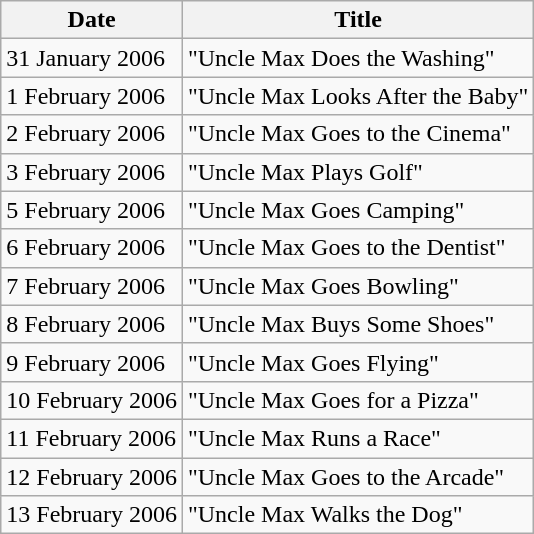<table class="wikitable sortable">
<tr>
<th>Date</th>
<th>Title</th>
</tr>
<tr>
<td>31 January 2006</td>
<td>"Uncle Max Does the Washing"</td>
</tr>
<tr>
<td>1 February 2006</td>
<td>"Uncle Max Looks After the Baby"</td>
</tr>
<tr>
<td>2 February 2006</td>
<td>"Uncle Max Goes to the Cinema"</td>
</tr>
<tr>
<td>3 February 2006</td>
<td>"Uncle Max Plays Golf"</td>
</tr>
<tr>
<td>5 February 2006</td>
<td>"Uncle Max Goes Camping"</td>
</tr>
<tr>
<td>6 February 2006</td>
<td>"Uncle Max Goes to the Dentist"</td>
</tr>
<tr>
<td>7 February 2006</td>
<td>"Uncle Max Goes Bowling"</td>
</tr>
<tr>
<td>8 February 2006</td>
<td>"Uncle Max Buys Some Shoes"</td>
</tr>
<tr>
<td>9 February 2006</td>
<td>"Uncle Max Goes Flying"</td>
</tr>
<tr>
<td>10 February 2006</td>
<td>"Uncle Max Goes for a Pizza"</td>
</tr>
<tr>
<td>11 February 2006</td>
<td>"Uncle Max Runs a Race"</td>
</tr>
<tr>
<td>12 February 2006</td>
<td>"Uncle Max Goes to the Arcade"</td>
</tr>
<tr>
<td>13 February 2006</td>
<td>"Uncle Max Walks the Dog"</td>
</tr>
</table>
